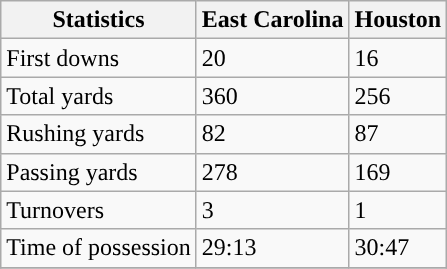<table class="wikitable">
<tr>
<th>Statistics</th>
<th>East Carolina</th>
<th>Houston</th>
</tr>
<tr>
<td>First downs</td>
<td>20</td>
<td>16</td>
</tr>
<tr>
<td>Total yards</td>
<td>360</td>
<td>256</td>
</tr>
<tr>
<td>Rushing yards</td>
<td>82</td>
<td>87</td>
</tr>
<tr>
<td>Passing yards</td>
<td>278</td>
<td>169</td>
</tr>
<tr>
<td>Turnovers</td>
<td>3</td>
<td>1</td>
</tr>
<tr>
<td>Time of possession</td>
<td>29:13</td>
<td>30:47</td>
</tr>
<tr>
</tr>
</table>
